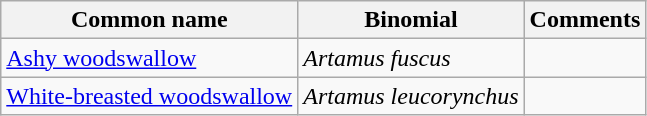<table class="wikitable">
<tr>
<th>Common name</th>
<th>Binomial</th>
<th>Comments</th>
</tr>
<tr>
<td><a href='#'>Ashy woodswallow</a></td>
<td><em>Artamus fuscus</em></td>
<td></td>
</tr>
<tr>
<td><a href='#'>White-breasted woodswallow</a></td>
<td><em>Artamus leucorynchus</em></td>
<td></td>
</tr>
</table>
